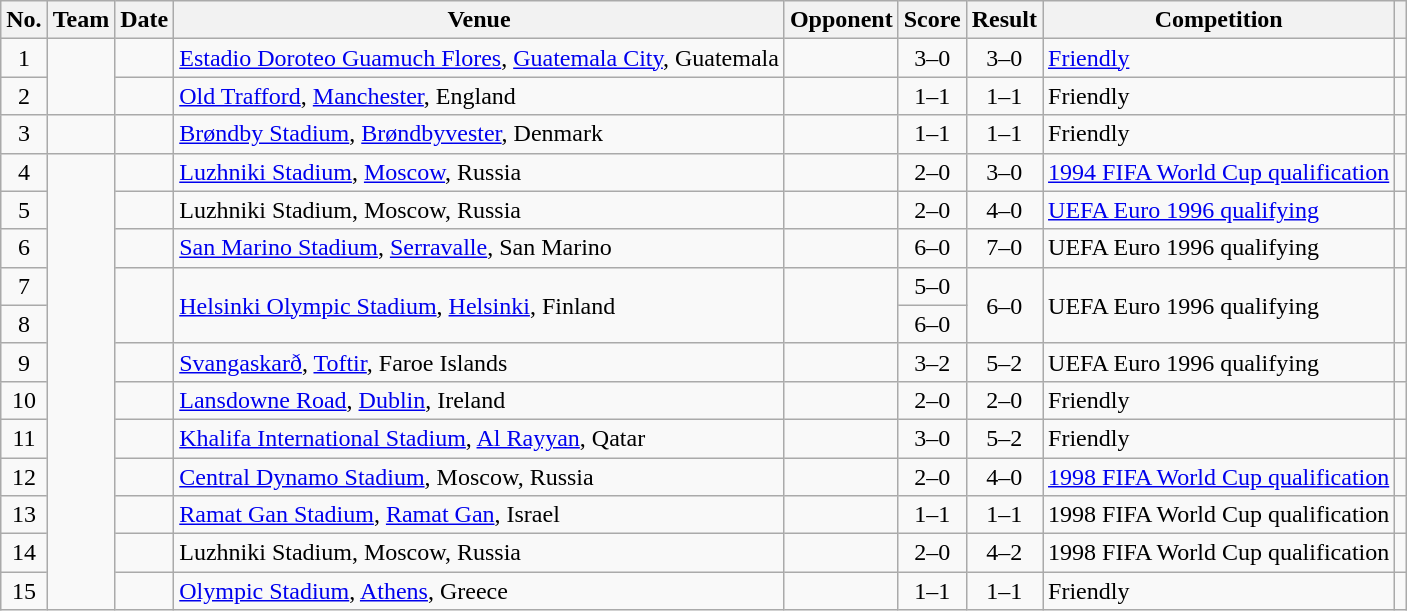<table class="wikitable sortable">
<tr>
<th scope="col">No.</th>
<th scope="col">Team</th>
<th scope="col">Date</th>
<th scope="col">Venue</th>
<th scope="col">Opponent</th>
<th scope="col">Score</th>
<th scope="col">Result</th>
<th scope="col">Competition</th>
<th scope="col" class="unsortable"></th>
</tr>
<tr>
<td style="text-align:center">1</td>
<td rowspan="2"></td>
<td></td>
<td><a href='#'>Estadio Doroteo Guamuch Flores</a>, <a href='#'>Guatemala City</a>, Guatemala</td>
<td></td>
<td style="text-align:center">3–0</td>
<td style="text-align:center">3–0</td>
<td><a href='#'>Friendly</a></td>
<td></td>
</tr>
<tr>
<td style="text-align:center">2</td>
<td></td>
<td><a href='#'>Old Trafford</a>, <a href='#'>Manchester</a>, England</td>
<td></td>
<td style="text-align:center">1–1</td>
<td style="text-align:center">1–1</td>
<td>Friendly</td>
<td></td>
</tr>
<tr>
<td style="text-align:center">3</td>
<td></td>
<td></td>
<td><a href='#'>Brøndby Stadium</a>, <a href='#'>Brøndbyvester</a>, Denmark</td>
<td></td>
<td style="text-align:center">1–1</td>
<td style="text-align:center">1–1</td>
<td>Friendly</td>
<td></td>
</tr>
<tr>
<td style="text-align:center">4</td>
<td rowspan="12"></td>
<td></td>
<td><a href='#'>Luzhniki Stadium</a>, <a href='#'>Moscow</a>, Russia</td>
<td></td>
<td style="text-align:center">2–0</td>
<td style="text-align:center">3–0</td>
<td><a href='#'>1994 FIFA World Cup qualification</a></td>
<td></td>
</tr>
<tr>
<td style="text-align:center">5</td>
<td></td>
<td>Luzhniki Stadium, Moscow, Russia</td>
<td></td>
<td style="text-align:center">2–0</td>
<td style="text-align:center">4–0</td>
<td><a href='#'>UEFA Euro 1996 qualifying</a></td>
<td></td>
</tr>
<tr>
<td style="text-align:center">6</td>
<td></td>
<td><a href='#'>San Marino Stadium</a>, <a href='#'>Serravalle</a>, San Marino</td>
<td></td>
<td style="text-align:center">6–0</td>
<td style="text-align:center">7–0</td>
<td>UEFA Euro 1996 qualifying</td>
<td></td>
</tr>
<tr>
<td style="text-align:center">7</td>
<td rowspan="2"></td>
<td rowspan="2"><a href='#'>Helsinki Olympic Stadium</a>, <a href='#'>Helsinki</a>, Finland</td>
<td rowspan="2"></td>
<td style="text-align:center">5–0</td>
<td rowspan="2" style="text-align:center">6–0</td>
<td rowspan="2">UEFA Euro 1996 qualifying</td>
<td rowspan="2"></td>
</tr>
<tr>
<td style="text-align:center">8</td>
<td style="text-align:center">6–0</td>
</tr>
<tr>
<td style="text-align:center">9</td>
<td></td>
<td><a href='#'>Svangaskarð</a>, <a href='#'>Toftir</a>, Faroe Islands</td>
<td></td>
<td style="text-align:center">3–2</td>
<td style="text-align:center">5–2</td>
<td>UEFA Euro 1996 qualifying</td>
<td></td>
</tr>
<tr>
<td style="text-align:center">10</td>
<td></td>
<td><a href='#'>Lansdowne Road</a>, <a href='#'>Dublin</a>, Ireland</td>
<td></td>
<td style="text-align:center">2–0</td>
<td style="text-align:center">2–0</td>
<td>Friendly</td>
<td></td>
</tr>
<tr>
<td style="text-align:center">11</td>
<td></td>
<td><a href='#'>Khalifa International Stadium</a>, <a href='#'>Al Rayyan</a>, Qatar</td>
<td></td>
<td style="text-align:center">3–0</td>
<td style="text-align:center">5–2</td>
<td>Friendly</td>
<td></td>
</tr>
<tr>
<td style="text-align:center">12</td>
<td></td>
<td><a href='#'>Central Dynamo Stadium</a>, Moscow, Russia</td>
<td></td>
<td style="text-align:center">2–0</td>
<td style="text-align:center">4–0</td>
<td><a href='#'>1998 FIFA World Cup qualification</a></td>
<td></td>
</tr>
<tr>
<td style="text-align:center">13</td>
<td></td>
<td><a href='#'>Ramat Gan Stadium</a>, <a href='#'>Ramat Gan</a>, Israel</td>
<td></td>
<td style="text-align:center">1–1</td>
<td style="text-align:center">1–1</td>
<td>1998 FIFA World Cup qualification</td>
<td></td>
</tr>
<tr>
<td style="text-align:center">14</td>
<td></td>
<td>Luzhniki Stadium, Moscow, Russia</td>
<td></td>
<td style="text-align:center">2–0</td>
<td style="text-align:center">4–2</td>
<td>1998 FIFA World Cup qualification</td>
<td></td>
</tr>
<tr>
<td style="text-align:center">15</td>
<td></td>
<td><a href='#'>Olympic Stadium</a>, <a href='#'>Athens</a>, Greece</td>
<td></td>
<td style="text-align:center">1–1</td>
<td style="text-align:center">1–1</td>
<td>Friendly</td>
<td></td>
</tr>
</table>
